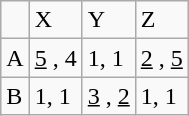<table class="wikitable">
<tr>
<td></td>
<td>X</td>
<td>Y</td>
<td>Z</td>
</tr>
<tr>
<td>A</td>
<td><u>5</u> , 4</td>
<td>1, 1</td>
<td><u>2</u> , <u>5</u></td>
</tr>
<tr>
<td>B</td>
<td>1, 1</td>
<td><u>3</u> , <u>2</u></td>
<td>1, 1</td>
</tr>
</table>
